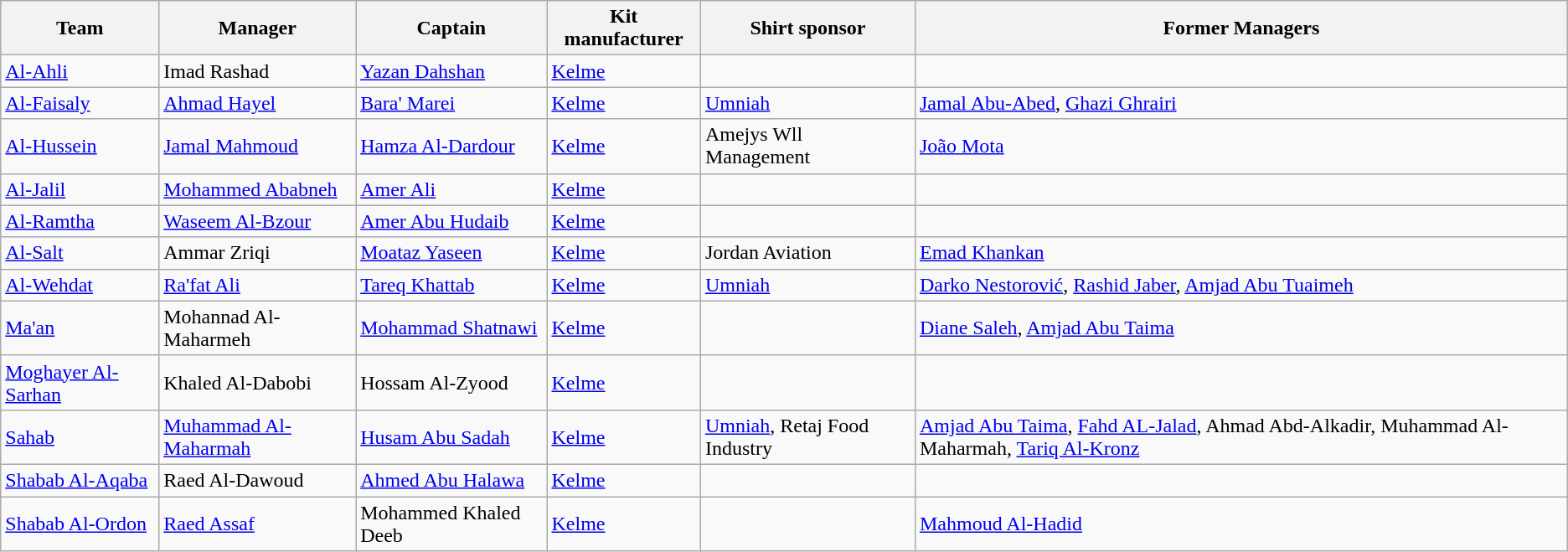<table class="wikitable sortable" style="text-align: left; font-size:100%">
<tr>
<th>Team</th>
<th>Manager</th>
<th>Captain</th>
<th>Kit manufacturer</th>
<th>Shirt sponsor</th>
<th>Former Managers</th>
</tr>
<tr>
<td><a href='#'>Al-Ahli</a></td>
<td> Imad Rashad</td>
<td> <a href='#'>Yazan Dahshan</a></td>
<td><a href='#'>Kelme</a></td>
<td></td>
<td></td>
</tr>
<tr>
<td><a href='#'>Al-Faisaly</a></td>
<td> <a href='#'>Ahmad Hayel</a></td>
<td> <a href='#'>Bara' Marei</a></td>
<td><a href='#'>Kelme</a></td>
<td><a href='#'>Umniah</a></td>
<td> <a href='#'>Jamal Abu-Abed</a>,  <a href='#'>Ghazi Ghrairi</a></td>
</tr>
<tr>
<td><a href='#'>Al-Hussein</a></td>
<td> <a href='#'>Jamal Mahmoud</a></td>
<td> <a href='#'>Hamza Al-Dardour</a></td>
<td><a href='#'>Kelme</a></td>
<td>Amejys Wll Management</td>
<td> <a href='#'>João Mota</a></td>
</tr>
<tr>
<td><a href='#'>Al-Jalil</a></td>
<td> <a href='#'>Mohammed Ababneh</a></td>
<td> <a href='#'>Amer Ali</a></td>
<td><a href='#'>Kelme</a></td>
<td></td>
<td></td>
</tr>
<tr>
<td><a href='#'>Al-Ramtha</a></td>
<td> <a href='#'>Waseem Al-Bzour</a></td>
<td> <a href='#'>Amer Abu Hudaib</a></td>
<td><a href='#'>Kelme</a></td>
<td></td>
<td></td>
</tr>
<tr>
<td><a href='#'>Al-Salt</a></td>
<td> Ammar Zriqi</td>
<td> <a href='#'>Moataz Yaseen</a></td>
<td><a href='#'>Kelme</a></td>
<td>Jordan Aviation</td>
<td> <a href='#'>Emad Khankan</a></td>
</tr>
<tr>
<td><a href='#'>Al-Wehdat</a></td>
<td> <a href='#'>Ra'fat Ali</a></td>
<td> <a href='#'>Tareq Khattab</a></td>
<td><a href='#'>Kelme</a></td>
<td><a href='#'>Umniah</a></td>
<td> <a href='#'>Darko Nestorović</a>,  <a href='#'>Rashid Jaber</a>,  <a href='#'>Amjad Abu Tuaimeh</a></td>
</tr>
<tr>
<td><a href='#'>Ma'an</a></td>
<td>Mohannad Al-Maharmeh</td>
<td> <a href='#'>Mohammad Shatnawi</a></td>
<td><a href='#'>Kelme</a></td>
<td></td>
<td> <a href='#'>Diane Saleh</a>,  <a href='#'>Amjad Abu Taima</a></td>
</tr>
<tr>
<td><a href='#'>Moghayer Al-Sarhan</a></td>
<td> Khaled Al-Dabobi</td>
<td> Hossam Al-Zyood</td>
<td><a href='#'>Kelme</a></td>
<td></td>
<td></td>
</tr>
<tr>
<td><a href='#'>Sahab</a></td>
<td> <a href='#'>Muhammad Al-Maharmah</a></td>
<td> <a href='#'>Husam Abu Sadah</a></td>
<td><a href='#'>Kelme</a></td>
<td><a href='#'>Umniah</a>, Retaj Food Industry</td>
<td> <a href='#'>Amjad Abu Taima</a>,  <a href='#'>Fahd AL-Jalad</a>,  Ahmad Abd-Alkadir,  Muhammad Al-Maharmah,  <a href='#'>Tariq Al-Kronz</a></td>
</tr>
<tr>
<td><a href='#'>Shabab Al-Aqaba</a></td>
<td> Raed Al-Dawoud</td>
<td> <a href='#'>Ahmed Abu Halawa</a></td>
<td><a href='#'>Kelme</a></td>
<td></td>
<td></td>
</tr>
<tr>
<td><a href='#'>Shabab Al-Ordon</a></td>
<td> <a href='#'>Raed Assaf</a></td>
<td> Mohammed Khaled Deeb</td>
<td><a href='#'>Kelme</a></td>
<td></td>
<td> <a href='#'>Mahmoud Al-Hadid</a></td>
</tr>
</table>
